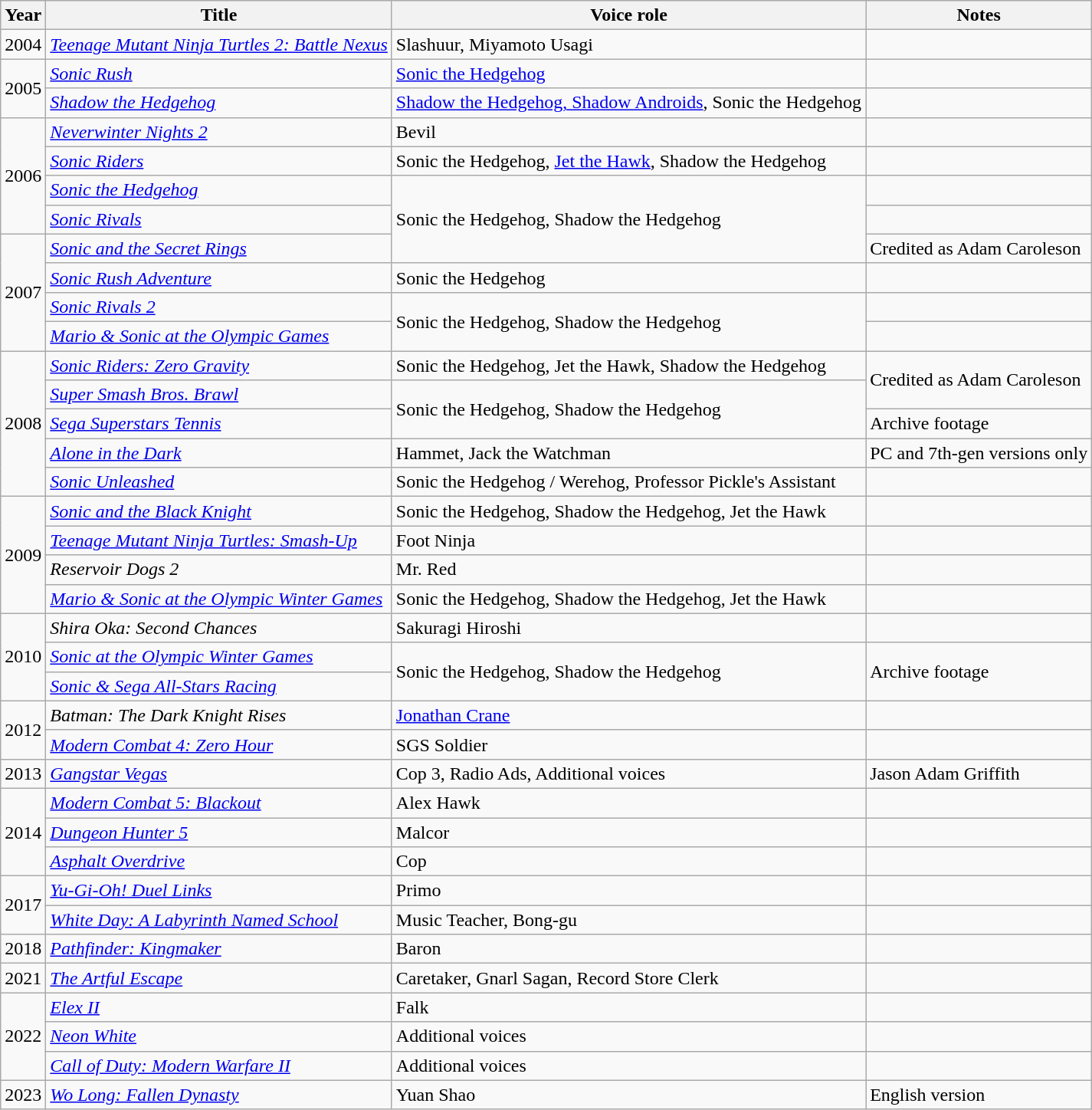<table class="wikitable">
<tr>
<th>Year</th>
<th>Title</th>
<th>Voice role</th>
<th>Notes</th>
</tr>
<tr>
<td>2004</td>
<td><em><a href='#'>Teenage Mutant Ninja Turtles 2: Battle Nexus</a></em></td>
<td>Slashuur, Miyamoto Usagi</td>
<td></td>
</tr>
<tr>
<td rowspan="2">2005</td>
<td><em><a href='#'>Sonic Rush</a></em></td>
<td><a href='#'>Sonic the Hedgehog</a></td>
<td></td>
</tr>
<tr>
<td><em><a href='#'>Shadow the Hedgehog</a></em></td>
<td><a href='#'>Shadow the Hedgehog, Shadow Androids</a>, Sonic the Hedgehog</td>
<td></td>
</tr>
<tr>
<td rowspan="4">2006</td>
<td><em><a href='#'>Neverwinter Nights 2</a></em></td>
<td>Bevil</td>
<td></td>
</tr>
<tr>
<td><em><a href='#'>Sonic Riders</a></em></td>
<td>Sonic the Hedgehog, <a href='#'>Jet the Hawk</a>, Shadow the Hedgehog</td>
<td></td>
</tr>
<tr>
<td><em><a href='#'>Sonic the Hedgehog</a></em></td>
<td rowspan="3">Sonic the Hedgehog, Shadow the Hedgehog</td>
<td></td>
</tr>
<tr>
<td><em><a href='#'>Sonic Rivals</a></em></td>
<td></td>
</tr>
<tr>
<td rowspan="4">2007</td>
<td><em><a href='#'>Sonic and the Secret Rings</a></em></td>
<td>Credited as Adam Caroleson</td>
</tr>
<tr>
<td><em><a href='#'>Sonic Rush Adventure</a></em></td>
<td>Sonic the Hedgehog</td>
<td></td>
</tr>
<tr>
<td><em><a href='#'>Sonic Rivals 2</a></em></td>
<td rowspan = "2">Sonic the Hedgehog, Shadow the Hedgehog</td>
<td></td>
</tr>
<tr>
<td><em><a href='#'>Mario & Sonic at the Olympic Games</a></em></td>
<td></td>
</tr>
<tr>
<td rowspan="5">2008</td>
<td><em><a href='#'>Sonic Riders: Zero Gravity</a></em></td>
<td>Sonic the Hedgehog, Jet the Hawk, Shadow the Hedgehog</td>
<td rowspan = "2">Credited as Adam Caroleson</td>
</tr>
<tr>
<td><em><a href='#'>Super Smash Bros. Brawl</a></em></td>
<td rowspan="2">Sonic the Hedgehog, Shadow the Hedgehog</td>
</tr>
<tr>
<td><em><a href='#'>Sega Superstars Tennis</a></em></td>
<td>Archive footage</td>
</tr>
<tr>
<td><em><a href='#'>Alone in the Dark</a></em></td>
<td>Hammet, Jack the Watchman</td>
<td>PC and 7th-gen versions only</td>
</tr>
<tr>
<td><em><a href='#'>Sonic Unleashed</a></em></td>
<td>Sonic the Hedgehog / Werehog, Professor Pickle's Assistant</td>
<td></td>
</tr>
<tr>
<td rowspan="4">2009</td>
<td><em><a href='#'>Sonic and the Black Knight</a></em></td>
<td>Sonic the Hedgehog, Shadow the Hedgehog, Jet the Hawk</td>
<td></td>
</tr>
<tr>
<td><em><a href='#'>Teenage Mutant Ninja Turtles: Smash-Up</a></em></td>
<td>Foot Ninja</td>
<td></td>
</tr>
<tr>
<td><em> Reservoir Dogs 2</em></td>
<td>Mr. Red</td>
<td></td>
</tr>
<tr>
<td><em><a href='#'>Mario & Sonic at the Olympic Winter Games</a></em></td>
<td>Sonic the Hedgehog, Shadow the Hedgehog, Jet the Hawk</td>
<td></td>
</tr>
<tr>
<td rowspan="3">2010</td>
<td><em>Shira Oka: Second Chances</em></td>
<td>Sakuragi Hiroshi</td>
<td></td>
</tr>
<tr>
<td><em><a href='#'>Sonic at the Olympic Winter Games</a></em></td>
<td rowspan=2>Sonic the Hedgehog, Shadow the Hedgehog</td>
<td rowspan=2>Archive footage</td>
</tr>
<tr>
<td><em><a href='#'>Sonic & Sega All-Stars Racing</a></em></td>
</tr>
<tr>
<td rowspan="2">2012</td>
<td><em>Batman: The Dark Knight Rises</em></td>
<td><a href='#'>Jonathan Crane</a></td>
<td></td>
</tr>
<tr>
<td><em><a href='#'>Modern Combat 4: Zero Hour</a></em></td>
<td>SGS Soldier</td>
<td></td>
</tr>
<tr>
<td>2013</td>
<td><em><a href='#'>Gangstar Vegas</a></em></td>
<td>Cop 3, Radio Ads, Additional voices</td>
<td>Jason Adam Griffith</td>
</tr>
<tr>
<td rowspan="3">2014</td>
<td><em><a href='#'>Modern Combat 5: Blackout</a></em></td>
<td>Alex Hawk</td>
<td></td>
</tr>
<tr>
<td><em><a href='#'>Dungeon Hunter 5</a></em></td>
<td>Malcor</td>
<td></td>
</tr>
<tr>
<td><em><a href='#'>Asphalt Overdrive</a></em></td>
<td>Cop</td>
<td></td>
</tr>
<tr>
<td rowspan="2">2017</td>
<td><em><a href='#'>Yu-Gi-Oh! Duel Links</a></em></td>
<td>Primo</td>
<td></td>
</tr>
<tr>
<td><em><a href='#'>White Day: A Labyrinth Named School</a></em></td>
<td>Music Teacher, Bong-gu</td>
<td></td>
</tr>
<tr>
<td>2018</td>
<td><em><a href='#'>Pathfinder: Kingmaker</a></em></td>
<td>Baron</td>
<td></td>
</tr>
<tr>
<td>2021</td>
<td><em><a href='#'>The Artful Escape</a></em></td>
<td>Caretaker, Gnarl Sagan, Record Store Clerk</td>
<td></td>
</tr>
<tr>
<td rowspan="3">2022</td>
<td><em><a href='#'>Elex II</a></em></td>
<td>Falk</td>
<td></td>
</tr>
<tr>
<td><em><a href='#'>Neon White</a></em></td>
<td>Additional voices</td>
<td></td>
</tr>
<tr>
<td><a href='#'><em>Call of Duty: Modern Warfare II</em></a></td>
<td>Additional voices</td>
<td></td>
</tr>
<tr>
<td>2023</td>
<td><em><a href='#'>Wo Long: Fallen Dynasty</a></em></td>
<td>Yuan Shao</td>
<td>English version</td>
</tr>
</table>
